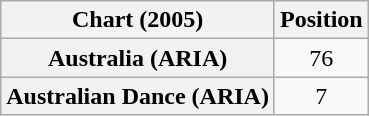<table class="wikitable plainrowheaders" style="text-align:center">
<tr>
<th>Chart (2005)</th>
<th>Position</th>
</tr>
<tr>
<th scope="row">Australia (ARIA)</th>
<td>76</td>
</tr>
<tr>
<th scope="row">Australian Dance (ARIA)</th>
<td>7</td>
</tr>
</table>
